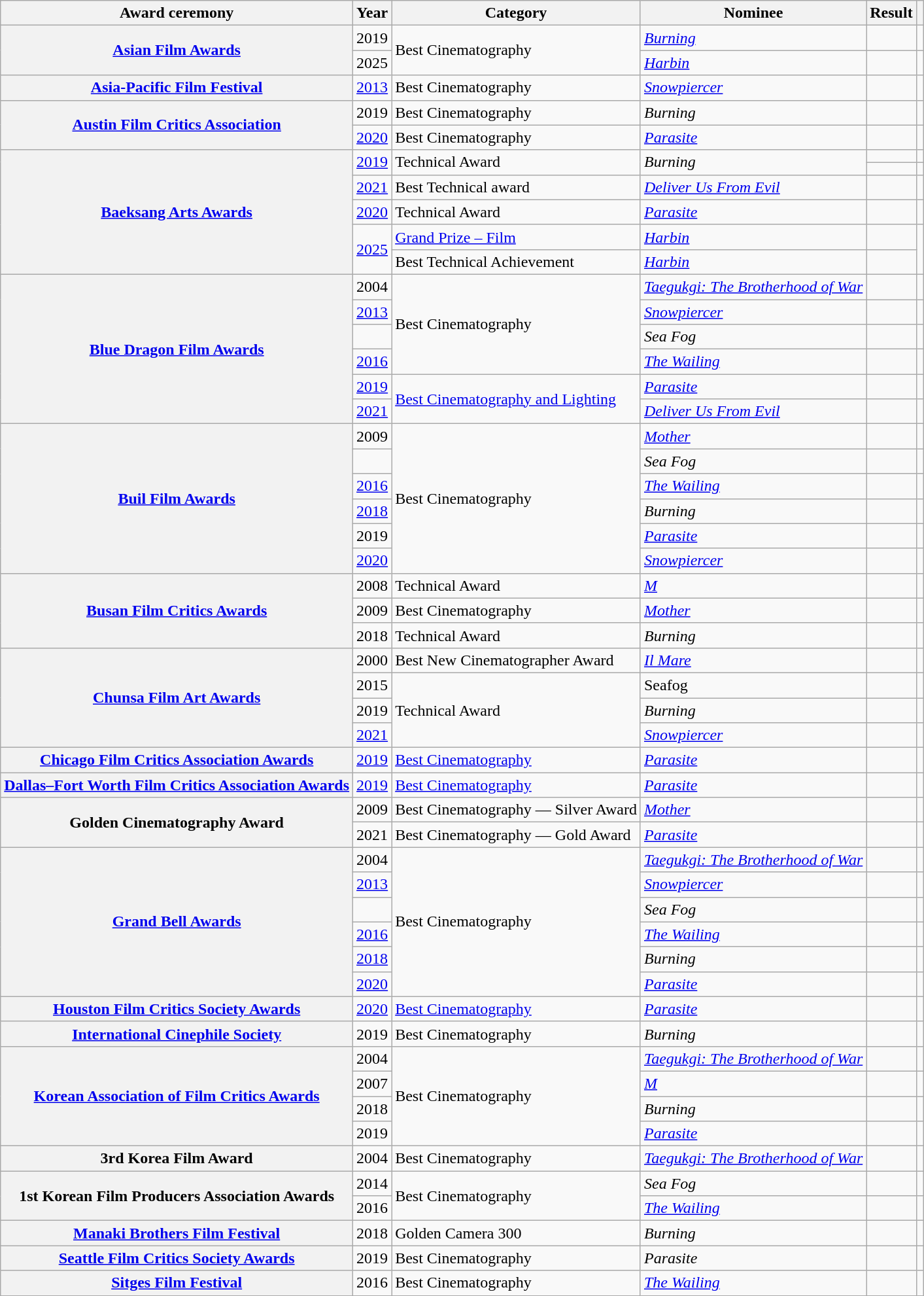<table class="wikitable plainrowheaders sortable">
<tr>
<th scope="col">Award ceremony</th>
<th scope="col">Year</th>
<th scope="col">Category</th>
<th scope="col">Nominee</th>
<th scope="col">Result</th>
<th scope="col" class="unsortable"></th>
</tr>
<tr>
<th rowspan="2" scope="row"><a href='#'>Asian Film Awards</a></th>
<td style="text-align:center">2019</td>
<td rowspan="2">Best Cinematography</td>
<td><em><a href='#'>Burning</a></em></td>
<td></td>
<td></td>
</tr>
<tr>
<td style="text-align:center">2025</td>
<td><em><a href='#'>Harbin</a></em></td>
<td></td>
<td></td>
</tr>
<tr>
<th scope="row"><a href='#'>Asia-Pacific Film Festival</a></th>
<td style="text-align:center"><a href='#'>2013</a></td>
<td>Best Cinematography</td>
<td><em><a href='#'>Snowpiercer</a></em></td>
<td></td>
<td></td>
</tr>
<tr>
<th rowspan="2" scope="row"><a href='#'>Austin Film Critics Association</a></th>
<td style="text-align:center">2019</td>
<td>Best Cinematography</td>
<td><em>Burning</em></td>
<td></td>
<td></td>
</tr>
<tr>
<td><a href='#'>2020</a></td>
<td>Best Cinematography</td>
<td><em><a href='#'>Parasite</a></em></td>
<td></td>
<td><br></td>
</tr>
<tr>
<th rowspan="6" scope="row"><a href='#'>Baeksang Arts Awards</a></th>
<td style="text-align:center" rowspan="2"><a href='#'>2019</a></td>
<td rowspan="2">Technical Award</td>
<td rowspan="2"><em>Burning</em></td>
<td></td>
<td></td>
</tr>
<tr>
<td></td>
<td></td>
</tr>
<tr>
<td style="text-align:center"><a href='#'>2021</a></td>
<td>Best Technical award</td>
<td><em><a href='#'>Deliver Us From Evil</a></em></td>
<td></td>
<td></td>
</tr>
<tr>
<td style="text-align:center"><a href='#'>2020</a></td>
<td>Technical Award</td>
<td><em><a href='#'>Parasite</a></em></td>
<td></td>
<td><br>
</td>
</tr>
<tr>
<td rowspan="2" style="text-align:center"><a href='#'>2025</a></td>
<td><a href='#'>Grand Prize – Film</a></td>
<td><em><a href='#'>Harbin</a></em></td>
<td></td>
<td rowspan="2"></td>
</tr>
<tr>
<td>Best Technical Achievement</td>
<td><em><a href='#'>Harbin</a></em></td>
<td></td>
</tr>
<tr>
<th rowspan="6" scope="row"><a href='#'>Blue Dragon Film Awards</a></th>
<td style="text-align:center">2004</td>
<td rowspan="4">Best Cinematography</td>
<td><em><a href='#'>Taegukgi: The Brotherhood of War</a></em></td>
<td></td>
<td></td>
</tr>
<tr>
<td style="text-align:center"><a href='#'>2013</a></td>
<td><em><a href='#'>Snowpiercer</a></em></td>
<td></td>
<td></td>
</tr>
<tr>
<td></td>
<td><em>Sea Fog</em></td>
<td></td>
<td></td>
</tr>
<tr>
<td style="text-align:center"><a href='#'>2016</a></td>
<td><em><a href='#'>The Wailing</a></em></td>
<td></td>
<td></td>
</tr>
<tr>
<td style="text-align:center"><a href='#'>2019</a></td>
<td rowspan="2"><a href='#'>Best Cinematography and Lighting</a></td>
<td><em><a href='#'>Parasite</a></em></td>
<td></td>
<td><br></td>
</tr>
<tr>
<td style="text-align:center"><a href='#'>2021</a></td>
<td><em><a href='#'>Deliver Us From Evil</a></em></td>
<td></td>
<td></td>
</tr>
<tr>
<th rowspan="6" scope="row"><a href='#'>Buil Film Awards</a></th>
<td style="text-align:center">2009</td>
<td rowspan="6">Best Cinematography</td>
<td><em><a href='#'>Mother</a></em></td>
<td></td>
<td></td>
</tr>
<tr>
<td></td>
<td><em>Sea Fog</em></td>
<td></td>
<td></td>
</tr>
<tr>
<td style="text-align:center"><a href='#'>2016</a></td>
<td><em><a href='#'>The Wailing</a></em></td>
<td></td>
<td></td>
</tr>
<tr>
<td style="text-align:center"><a href='#'>2018</a></td>
<td><em>Burning</em></td>
<td></td>
<td><br></td>
</tr>
<tr>
<td style="text-align:center">2019</td>
<td><em><a href='#'>Parasite</a></em></td>
<td></td>
<td><br>
</td>
</tr>
<tr>
<td style="text-align:center"><a href='#'>2020</a></td>
<td><em><a href='#'>Snowpiercer</a></em></td>
<td></td>
<td></td>
</tr>
<tr>
<th rowspan="3" scope="row"><a href='#'>Busan Film Critics Awards</a></th>
<td style="text-align:center">2008</td>
<td>Technical Award</td>
<td><em><a href='#'>M</a></em></td>
<td></td>
<td></td>
</tr>
<tr>
<td style="text-align:center">2009</td>
<td>Best Cinematography</td>
<td><em><a href='#'>Mother</a></em></td>
<td></td>
<td></td>
</tr>
<tr>
<td style="text-align:center">2018</td>
<td>Technical Award</td>
<td><em>Burning</em></td>
<td></td>
<td></td>
</tr>
<tr>
<th rowspan="4" scope="row"><a href='#'>Chunsa Film Art Awards</a></th>
<td style="text-align:center">2000</td>
<td>Best New Cinematographer Award</td>
<td><em><a href='#'>Il Mare</a></em></td>
<td></td>
<td></td>
</tr>
<tr>
<td style="text-align:center">2015</td>
<td rowspan="3">Technical Award</td>
<td>Seafog</td>
<td></td>
<td></td>
</tr>
<tr>
<td style="text-align:center">2019</td>
<td><em>Burning</em></td>
<td></td>
<td><br></td>
</tr>
<tr>
<td style="text-align:center"><a href='#'>2021</a></td>
<td><em><a href='#'>Snowpiercer</a></em></td>
<td></td>
<td></td>
</tr>
<tr>
<th scope="row"><a href='#'>Chicago Film Critics Association Awards</a></th>
<td style="text-align:center"><a href='#'>2019</a></td>
<td><a href='#'>Best Cinematography</a></td>
<td><em><a href='#'>Parasite</a></em></td>
<td></td>
<td><br></td>
</tr>
<tr>
<th scope="row"><a href='#'>Dallas–Fort Worth Film Critics Association Awards</a></th>
<td style="text-align:center"><a href='#'>2019</a></td>
<td><a href='#'>Best Cinematography</a></td>
<td><em><a href='#'>Parasite</a></em></td>
<td></td>
<td></td>
</tr>
<tr>
<th rowspan="2" scope="row">Golden Cinematography Award</th>
<td style="text-align: center;">2009</td>
<td>Best Cinematography — Silver Award</td>
<td><em><a href='#'>Mother</a></em></td>
<td></td>
<td></td>
</tr>
<tr>
<td style="text-align: center;">2021</td>
<td>Best Cinematography — Gold Award</td>
<td><em><a href='#'>Parasite</a></em></td>
<td></td>
<td></td>
</tr>
<tr>
<th rowspan="6" scope="row"><a href='#'>Grand Bell Awards</a></th>
<td style="text-align:center">2004</td>
<td rowspan="6">Best Cinematography</td>
<td><em><a href='#'>Taegukgi: The Brotherhood of War</a></em></td>
<td></td>
<td></td>
</tr>
<tr>
<td style="text-align:center"><a href='#'>2013</a></td>
<td><em><a href='#'>Snowpiercer</a></em></td>
<td></td>
<td></td>
</tr>
<tr>
<td></td>
<td><em>Sea Fog</em></td>
<td></td>
<td></td>
</tr>
<tr>
<td style="text-align:center"><a href='#'>2016</a></td>
<td><em><a href='#'>The Wailing</a></em></td>
<td></td>
<td></td>
</tr>
<tr>
<td style="text-align:center"><a href='#'>2018</a></td>
<td><em>Burning</em></td>
<td></td>
<td><br></td>
</tr>
<tr>
<td><a href='#'>2020</a></td>
<td><em><a href='#'>Parasite</a></em></td>
<td></td>
<td><br></td>
</tr>
<tr>
<th scope="row"><a href='#'>Houston Film Critics Society Awards</a></th>
<td style="text-align:center"><a href='#'>2020</a></td>
<td><a href='#'>Best Cinematography</a></td>
<td><em><a href='#'>Parasite</a></em></td>
<td></td>
<td><br></td>
</tr>
<tr>
<th scope="row"><a href='#'>International Cinephile Society</a></th>
<td style="text-align:center">2019</td>
<td>Best Cinematography</td>
<td><em>Burning</em></td>
<td></td>
<td><br></td>
</tr>
<tr>
<th rowspan="4" scope="row"><a href='#'>Korean Association of Film Critics Awards</a></th>
<td style="text-align:center">2004</td>
<td rowspan="4">Best Cinematography</td>
<td><em><a href='#'>Taegukgi: The Brotherhood of War</a></em></td>
<td></td>
<td></td>
</tr>
<tr>
<td style="text-align:center">2007</td>
<td><em><a href='#'>M</a></em></td>
<td></td>
<td></td>
</tr>
<tr>
<td style="text-align:center">2018</td>
<td><em>Burning</em></td>
<td></td>
<td></td>
</tr>
<tr>
<td style="text-align:center">2019</td>
<td><em><a href='#'>Parasite</a></em></td>
<td></td>
<td><br></td>
</tr>
<tr>
<th scope="row">3rd Korea Film Award</th>
<td style="text-align:center">2004</td>
<td>Best Cinematography</td>
<td><em><a href='#'>Taegukgi: The Brotherhood of War</a></em></td>
<td></td>
<td></td>
</tr>
<tr>
<th rowspan="2" scope="row">1st Korean Film Producers Association Awards</th>
<td style="text-align:center">2014</td>
<td rowspan="2">Best Cinematography</td>
<td><em>Sea Fog</em></td>
<td></td>
<td></td>
</tr>
<tr>
<td style="text-align:center">2016</td>
<td><em><a href='#'>The Wailing</a></em></td>
<td></td>
<td></td>
</tr>
<tr>
<th scope="row"><a href='#'>Manaki Brothers Film Festival</a></th>
<td style="text-align:center">2018</td>
<td>Golden Camera 300</td>
<td><em>Burning</em></td>
<td></td>
<td></td>
</tr>
<tr>
<th scope="row"><a href='#'>Seattle Film Critics Society Awards</a></th>
<td style="text-align:center">2019</td>
<td>Best Cinematography</td>
<td><em>Parasite</em></td>
<td></td>
<td></td>
</tr>
<tr>
<th scope="row"><a href='#'>Sitges Film Festival</a></th>
<td style="text-align:center">2016</td>
<td>Best Cinematography</td>
<td><em><a href='#'>The Wailing</a></em></td>
<td></td>
<td></td>
</tr>
</table>
